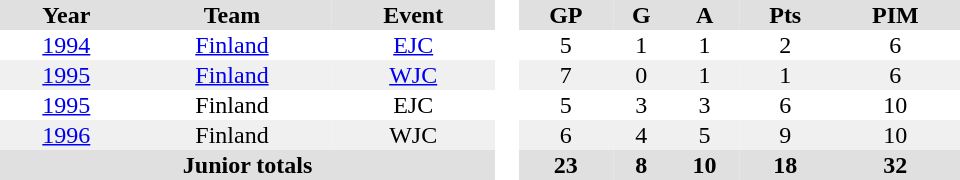<table border="0" cellpadding="1" cellspacing="0" style="text-align:center; width:40em">
<tr ALIGN="center" bgcolor="#e0e0e0">
<th>Year</th>
<th>Team</th>
<th>Event</th>
<th rowspan="99" bgcolor="#ffffff"> </th>
<th>GP</th>
<th>G</th>
<th>A</th>
<th>Pts</th>
<th>PIM</th>
</tr>
<tr>
<td><a href='#'>1994</a></td>
<td><a href='#'>Finland</a></td>
<td><a href='#'>EJC</a></td>
<td>5</td>
<td>1</td>
<td>1</td>
<td>2</td>
<td>6</td>
</tr>
<tr bgcolor="#f0f0f0">
<td><a href='#'>1995</a></td>
<td><a href='#'>Finland</a></td>
<td><a href='#'>WJC</a></td>
<td>7</td>
<td>0</td>
<td>1</td>
<td>1</td>
<td>6</td>
</tr>
<tr>
<td><a href='#'>1995</a></td>
<td>Finland</td>
<td>EJC</td>
<td>5</td>
<td>3</td>
<td>3</td>
<td>6</td>
<td>10</td>
</tr>
<tr bgcolor="#f0f0f0">
<td><a href='#'>1996</a></td>
<td>Finland</td>
<td>WJC</td>
<td>6</td>
<td>4</td>
<td>5</td>
<td>9</td>
<td>10</td>
</tr>
<tr bgcolor="#e0e0e0">
<th colspan=3>Junior totals</th>
<th>23</th>
<th>8</th>
<th>10</th>
<th>18</th>
<th>32</th>
</tr>
</table>
